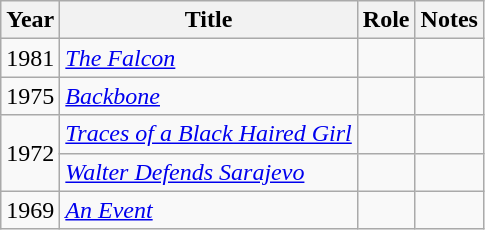<table class="wikitable sortable">
<tr>
<th>Year</th>
<th>Title</th>
<th>Role</th>
<th class="unsortable">Notes</th>
</tr>
<tr>
<td>1981</td>
<td><em><a href='#'>The Falcon</a></em></td>
<td></td>
<td></td>
</tr>
<tr>
<td>1975</td>
<td><em><a href='#'>Backbone</a></em></td>
<td></td>
<td></td>
</tr>
<tr>
<td rowspan=2>1972</td>
<td><em><a href='#'>Traces of a Black Haired Girl</a></em></td>
<td></td>
<td></td>
</tr>
<tr>
<td><em><a href='#'>Walter Defends Sarajevo</a></em></td>
<td></td>
<td></td>
</tr>
<tr>
<td>1969</td>
<td><em><a href='#'>An Event</a></em></td>
<td></td>
<td></td>
</tr>
</table>
